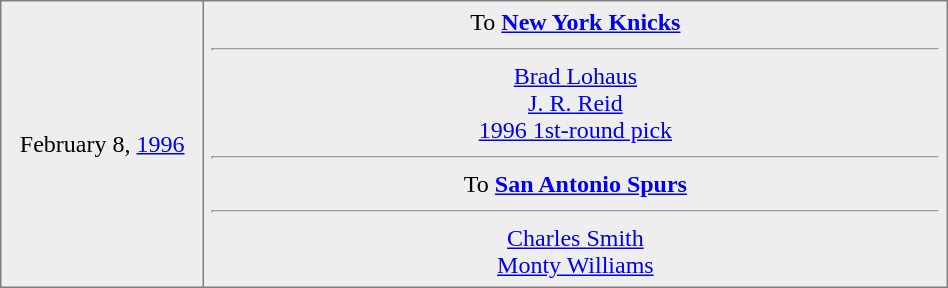<table border="1" style="border-collapse:collapse; text-align:center; width:50%;"  cellpadding="5">
<tr style="background:#eee;">
<td style="width:12%">February 8, <a href='#'>1996</a></td>
<td style="width:44%" valign="top">To <strong><a href='#'>New York Knicks</a></strong><hr><a href='#'>Brad Lohaus</a><br><a href='#'>J. R. Reid</a><br><a href='#'>1996 1st-round pick</a><hr>To <strong><a href='#'>San Antonio Spurs</a></strong><hr><a href='#'>Charles Smith</a><br><a href='#'>Monty Williams</a></td>
</tr>
</table>
